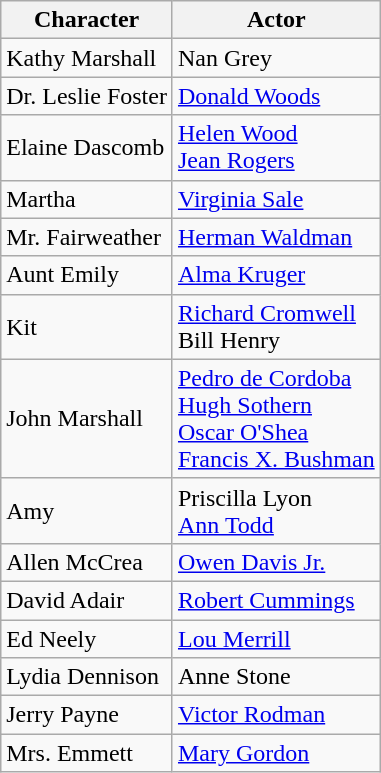<table class="wikitable">
<tr>
<th>Character</th>
<th>Actor</th>
</tr>
<tr>
<td>Kathy Marshall</td>
<td>Nan Grey</td>
</tr>
<tr>
<td>Dr. Leslie Foster</td>
<td><a href='#'>Donald Woods</a></td>
</tr>
<tr>
<td>Elaine Dascomb</td>
<td><a href='#'>Helen Wood</a><br><a href='#'>Jean Rogers</a></td>
</tr>
<tr>
<td>Martha</td>
<td><a href='#'>Virginia Sale</a></td>
</tr>
<tr>
<td>Mr. Fairweather</td>
<td><a href='#'>Herman Waldman</a></td>
</tr>
<tr>
<td>Aunt Emily</td>
<td><a href='#'>Alma Kruger</a></td>
</tr>
<tr>
<td>Kit</td>
<td><a href='#'>Richard Cromwell</a><br>Bill Henry</td>
</tr>
<tr>
<td>John Marshall</td>
<td><a href='#'>Pedro de Cordoba</a><br><a href='#'>Hugh Sothern</a><br><a href='#'>Oscar O'Shea</a><br><a href='#'>Francis X. Bushman</a></td>
</tr>
<tr>
<td>Amy</td>
<td>Priscilla Lyon<br><a href='#'>Ann Todd</a></td>
</tr>
<tr>
<td>Allen McCrea</td>
<td><a href='#'>Owen Davis Jr.</a></td>
</tr>
<tr>
<td>David Adair</td>
<td><a href='#'>Robert Cummings</a></td>
</tr>
<tr>
<td>Ed Neely</td>
<td><a href='#'>Lou Merrill</a></td>
</tr>
<tr>
<td>Lydia Dennison</td>
<td>Anne Stone</td>
</tr>
<tr>
<td>Jerry Payne</td>
<td><a href='#'>Victor Rodman</a></td>
</tr>
<tr>
<td>Mrs. Emmett</td>
<td><a href='#'>Mary Gordon</a></td>
</tr>
</table>
